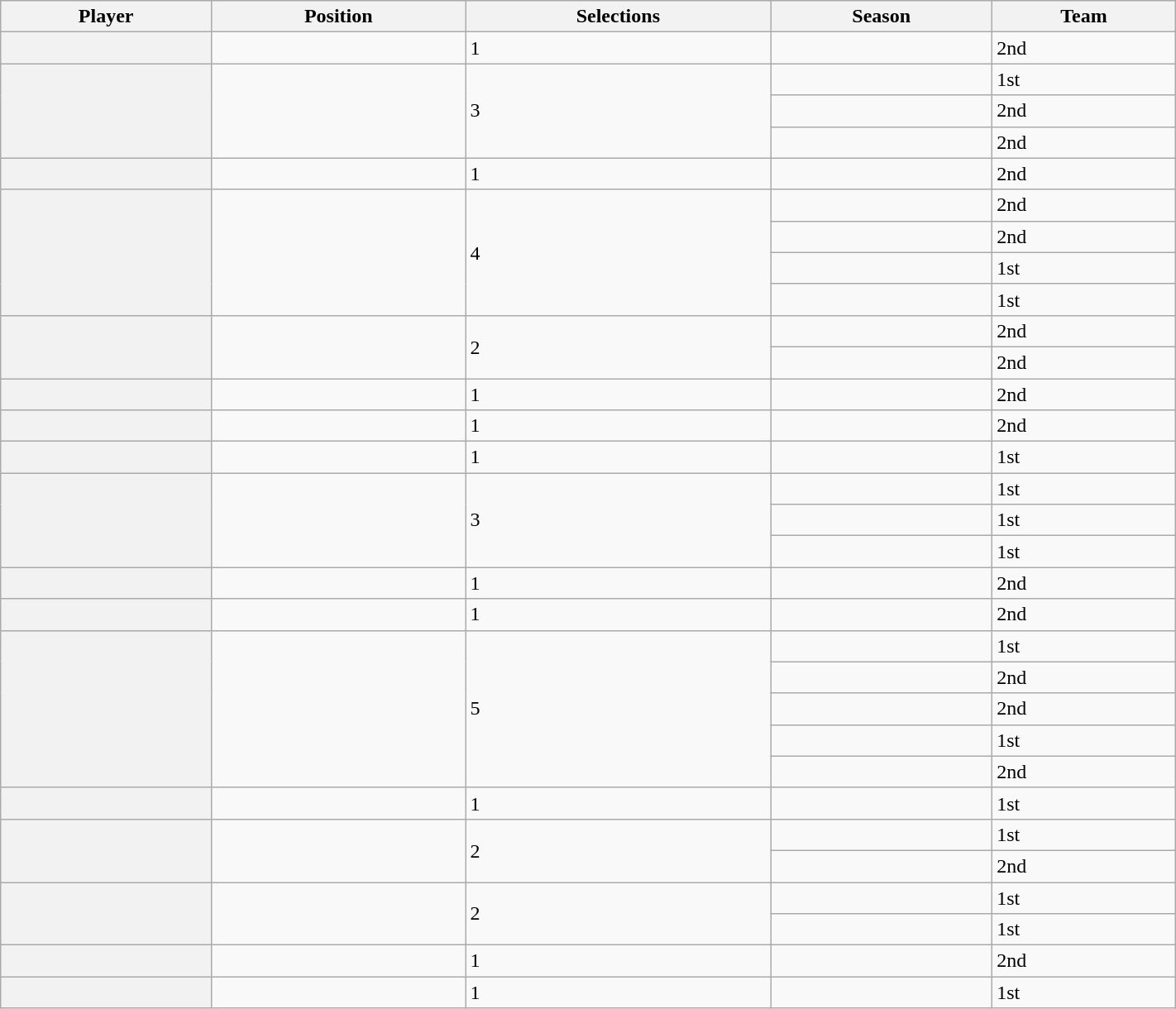<table class="wikitable sortable" width="75%">
<tr>
<th scope="col">Player</th>
<th scope="col">Position</th>
<th scope="col">Selections</th>
<th scope="col">Season</th>
<th scope="col">Team</th>
</tr>
<tr>
<th scope="row"></th>
<td></td>
<td>1</td>
<td></td>
<td>2nd</td>
</tr>
<tr>
<th scope="row" rowspan="3"></th>
<td rowspan="3"></td>
<td rowspan="3">3</td>
<td></td>
<td>1st</td>
</tr>
<tr>
<td></td>
<td>2nd</td>
</tr>
<tr>
<td></td>
<td>2nd</td>
</tr>
<tr>
<th scope="row"></th>
<td></td>
<td>1</td>
<td></td>
<td>2nd</td>
</tr>
<tr>
<th scope="row" rowspan="4"></th>
<td rowspan="4"></td>
<td rowspan="4">4</td>
<td></td>
<td>2nd</td>
</tr>
<tr>
<td></td>
<td>2nd</td>
</tr>
<tr>
<td></td>
<td>1st</td>
</tr>
<tr>
<td></td>
<td>1st</td>
</tr>
<tr>
<th scope="row" rowspan="2"></th>
<td rowspan="2"></td>
<td rowspan="2">2</td>
<td></td>
<td>2nd</td>
</tr>
<tr>
<td></td>
<td>2nd</td>
</tr>
<tr>
<th scope="row"></th>
<td></td>
<td>1</td>
<td></td>
<td>2nd</td>
</tr>
<tr>
<th scope="row"></th>
<td></td>
<td>1</td>
<td></td>
<td>2nd</td>
</tr>
<tr>
<th scope="row"></th>
<td></td>
<td>1</td>
<td></td>
<td>1st</td>
</tr>
<tr>
<th scope="row" rowspan="3"></th>
<td rowspan="3"></td>
<td rowspan="3">3</td>
<td></td>
<td>1st</td>
</tr>
<tr>
<td></td>
<td>1st</td>
</tr>
<tr>
<td></td>
<td>1st</td>
</tr>
<tr>
<th scope="row"></th>
<td></td>
<td>1</td>
<td></td>
<td>2nd</td>
</tr>
<tr>
<th scope="row"></th>
<td></td>
<td>1</td>
<td></td>
<td>2nd</td>
</tr>
<tr>
<th scope="row" rowspan="5"></th>
<td rowspan="5"></td>
<td rowspan="5">5</td>
<td></td>
<td>1st</td>
</tr>
<tr>
<td></td>
<td>2nd</td>
</tr>
<tr>
<td></td>
<td>2nd</td>
</tr>
<tr>
<td></td>
<td>1st</td>
</tr>
<tr>
<td></td>
<td>2nd</td>
</tr>
<tr>
<th scope="row"></th>
<td></td>
<td>1</td>
<td></td>
<td>1st</td>
</tr>
<tr>
<th scope="row" rowspan="2"></th>
<td rowspan="2"></td>
<td rowspan="2">2</td>
<td></td>
<td>1st</td>
</tr>
<tr>
<td></td>
<td>2nd</td>
</tr>
<tr>
<th scope="row" rowspan="2"></th>
<td rowspan="2"></td>
<td rowspan="2">2</td>
<td></td>
<td>1st</td>
</tr>
<tr>
<td></td>
<td>1st</td>
</tr>
<tr>
<th scope="row"></th>
<td></td>
<td>1</td>
<td></td>
<td>2nd</td>
</tr>
<tr>
<th scope="row"></th>
<td></td>
<td>1</td>
<td></td>
<td>1st</td>
</tr>
</table>
